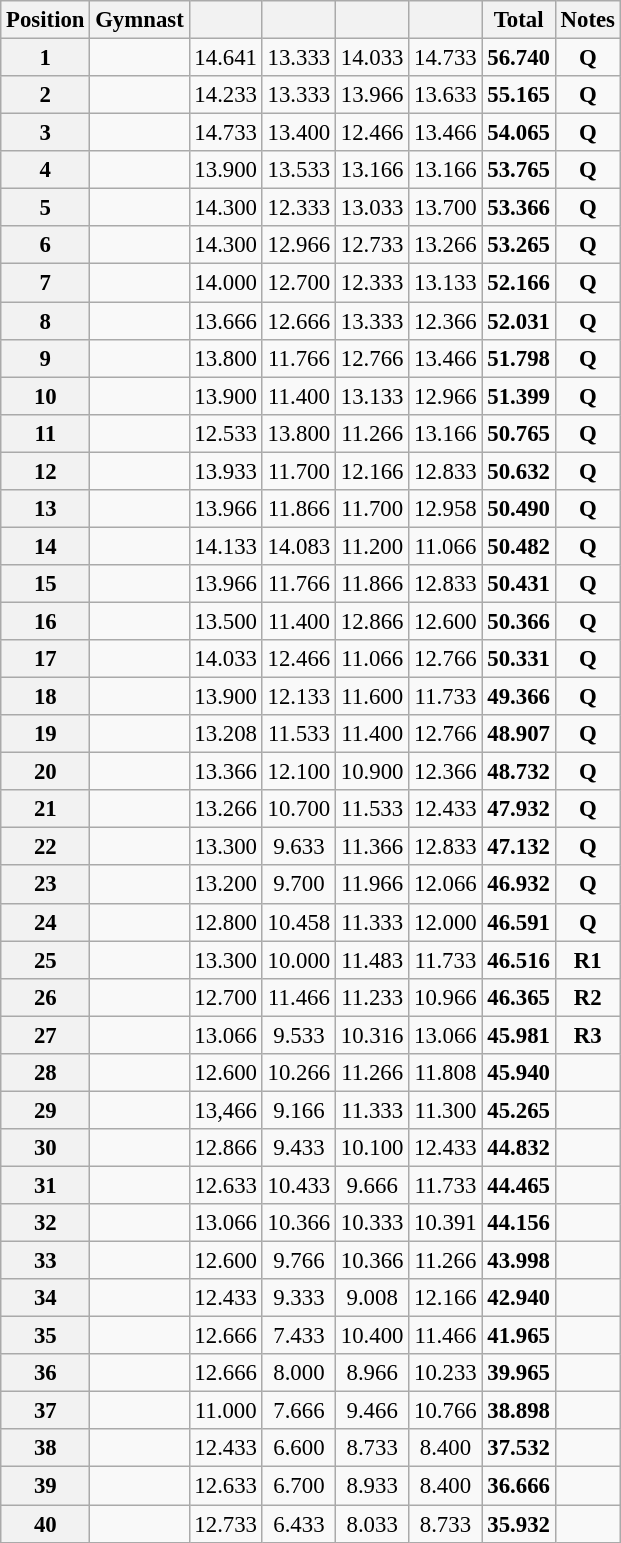<table class="wikitable sortable" style="text-align:center; font-size:95%">
<tr>
<th scope=col>Position</th>
<th scope=col>Gymnast</th>
<th scope=col></th>
<th scope=col></th>
<th scope=col></th>
<th scope=col></th>
<th scope=col>Total</th>
<th scope=col>Notes</th>
</tr>
<tr>
<th scope=row>1</th>
<td align=left></td>
<td>14.641</td>
<td>13.333</td>
<td>14.033</td>
<td>14.733</td>
<td><strong>56.740</strong></td>
<td><strong>Q</strong></td>
</tr>
<tr>
<th scope=row>2</th>
<td align=left></td>
<td>14.233</td>
<td>13.333</td>
<td>13.966</td>
<td>13.633</td>
<td><strong>55.165</strong></td>
<td><strong>Q</strong></td>
</tr>
<tr>
<th scope=row>3</th>
<td align=left></td>
<td>14.733</td>
<td>13.400</td>
<td>12.466</td>
<td>13.466</td>
<td><strong>54.065</strong></td>
<td><strong>Q</strong></td>
</tr>
<tr>
<th scope=row>4</th>
<td align=left></td>
<td>13.900</td>
<td>13.533</td>
<td>13.166</td>
<td>13.166</td>
<td><strong>53.765</strong></td>
<td><strong>Q</strong></td>
</tr>
<tr>
<th scope=row>5</th>
<td align=left></td>
<td>14.300</td>
<td>12.333</td>
<td>13.033</td>
<td>13.700</td>
<td><strong>53.366</strong></td>
<td><strong>Q</strong></td>
</tr>
<tr>
<th scope=row>6</th>
<td align=left></td>
<td>14.300</td>
<td>12.966</td>
<td>12.733</td>
<td>13.266</td>
<td><strong>53.265</strong></td>
<td><strong>Q</strong></td>
</tr>
<tr>
<th scope=row>7</th>
<td align=left></td>
<td>14.000</td>
<td>12.700</td>
<td>12.333</td>
<td>13.133</td>
<td><strong>52.166</strong></td>
<td><strong>Q</strong></td>
</tr>
<tr>
<th scope=row>8</th>
<td align=left></td>
<td>13.666</td>
<td>12.666</td>
<td>13.333</td>
<td>12.366</td>
<td><strong>52.031</strong></td>
<td><strong>Q</strong></td>
</tr>
<tr>
<th scope=row>9</th>
<td align=left></td>
<td>13.800</td>
<td>11.766</td>
<td>12.766</td>
<td>13.466</td>
<td><strong>51.798</strong></td>
<td><strong>Q</strong></td>
</tr>
<tr>
<th scope=row>10</th>
<td align=left></td>
<td>13.900</td>
<td>11.400</td>
<td>13.133</td>
<td>12.966</td>
<td><strong>51.399</strong></td>
<td><strong>Q</strong></td>
</tr>
<tr>
<th scope=row>11</th>
<td align=left></td>
<td>12.533</td>
<td>13.800</td>
<td>11.266</td>
<td>13.166</td>
<td><strong>50.765</strong></td>
<td><strong>Q</strong></td>
</tr>
<tr>
<th scope=row>12</th>
<td align=left></td>
<td>13.933</td>
<td>11.700</td>
<td>12.166</td>
<td>12.833</td>
<td><strong>50.632</strong></td>
<td><strong>Q</strong></td>
</tr>
<tr>
<th scope=row>13</th>
<td align=left></td>
<td>13.966</td>
<td>11.866</td>
<td>11.700</td>
<td>12.958</td>
<td><strong>50.490</strong></td>
<td><strong>Q</strong></td>
</tr>
<tr>
<th scope=row>14</th>
<td align=left></td>
<td>14.133</td>
<td>14.083</td>
<td>11.200</td>
<td>11.066</td>
<td><strong>50.482</strong></td>
<td><strong>Q</strong></td>
</tr>
<tr>
<th scope=row>15</th>
<td align=left></td>
<td>13.966</td>
<td>11.766</td>
<td>11.866</td>
<td>12.833</td>
<td><strong>50.431</strong></td>
<td><strong>Q</strong></td>
</tr>
<tr>
<th scope=row>16</th>
<td align=left></td>
<td>13.500</td>
<td>11.400</td>
<td>12.866</td>
<td>12.600</td>
<td><strong>50.366</strong></td>
<td><strong>Q</strong></td>
</tr>
<tr>
<th scope=row>17</th>
<td align=left></td>
<td>14.033</td>
<td>12.466</td>
<td>11.066</td>
<td>12.766</td>
<td><strong>50.331</strong></td>
<td><strong>Q</strong></td>
</tr>
<tr>
<th scope=row>18</th>
<td align=left></td>
<td>13.900</td>
<td>12.133</td>
<td>11.600</td>
<td>11.733</td>
<td><strong>49.366</strong></td>
<td><strong>Q</strong></td>
</tr>
<tr>
<th scope=row>19</th>
<td align=left></td>
<td>13.208</td>
<td>11.533</td>
<td>11.400</td>
<td>12.766</td>
<td><strong>48.907</strong></td>
<td><strong>Q</strong></td>
</tr>
<tr>
<th scope=row>20</th>
<td align=left></td>
<td>13.366</td>
<td>12.100</td>
<td>10.900</td>
<td>12.366</td>
<td><strong>48.732</strong></td>
<td><strong>Q</strong></td>
</tr>
<tr>
<th scope=row>21</th>
<td align=left></td>
<td>13.266</td>
<td>10.700</td>
<td>11.533</td>
<td>12.433</td>
<td><strong>47.932</strong></td>
<td><strong>Q</strong></td>
</tr>
<tr>
<th scope=row>22</th>
<td align=left></td>
<td>13.300</td>
<td>9.633</td>
<td>11.366</td>
<td>12.833</td>
<td><strong>47.132</strong></td>
<td><strong>Q</strong></td>
</tr>
<tr>
<th scope=row>23</th>
<td align=left></td>
<td>13.200</td>
<td>9.700</td>
<td>11.966</td>
<td>12.066</td>
<td><strong>46.932</strong></td>
<td><strong>Q</strong></td>
</tr>
<tr>
<th scope=row>24</th>
<td align=left></td>
<td>12.800</td>
<td>10.458</td>
<td>11.333</td>
<td>12.000</td>
<td><strong>46.591</strong></td>
<td><strong>Q</strong></td>
</tr>
<tr>
<th scope=row>25</th>
<td align=left></td>
<td>13.300</td>
<td>10.000</td>
<td>11.483</td>
<td>11.733</td>
<td><strong>46.516</strong></td>
<td><strong>R1</strong></td>
</tr>
<tr>
<th scope=row>26</th>
<td align=left></td>
<td>12.700</td>
<td>11.466</td>
<td>11.233</td>
<td>10.966</td>
<td><strong>46.365</strong></td>
<td><strong>R2</strong></td>
</tr>
<tr>
<th scope=row>27</th>
<td align=left></td>
<td>13.066</td>
<td>9.533</td>
<td>10.316</td>
<td>13.066</td>
<td><strong>45.981</strong></td>
<td><strong>R3</strong></td>
</tr>
<tr>
<th scope=row>28</th>
<td align=left></td>
<td>12.600</td>
<td>10.266</td>
<td>11.266</td>
<td>11.808</td>
<td><strong>45.940</strong></td>
<td></td>
</tr>
<tr>
<th scope=row>29</th>
<td align=left></td>
<td>13,466</td>
<td>9.166</td>
<td>11.333</td>
<td>11.300</td>
<td><strong>45.265</strong></td>
<td></td>
</tr>
<tr>
<th scope=row>30</th>
<td align=left></td>
<td>12.866</td>
<td>9.433</td>
<td>10.100</td>
<td>12.433</td>
<td><strong>44.832</strong></td>
<td></td>
</tr>
<tr>
<th scope=row>31</th>
<td align=left></td>
<td>12.633</td>
<td>10.433</td>
<td>9.666</td>
<td>11.733</td>
<td><strong>44.465</strong></td>
<td></td>
</tr>
<tr>
<th scope=row>32</th>
<td align=left></td>
<td>13.066</td>
<td>10.366</td>
<td>10.333</td>
<td>10.391</td>
<td><strong>44.156</strong></td>
<td></td>
</tr>
<tr>
<th scope=row>33</th>
<td align=left></td>
<td>12.600</td>
<td>9.766</td>
<td>10.366</td>
<td>11.266</td>
<td><strong>43.998</strong></td>
<td></td>
</tr>
<tr>
<th scope=row>34</th>
<td align=left></td>
<td>12.433</td>
<td>9.333</td>
<td>9.008</td>
<td>12.166</td>
<td><strong>42.940</strong></td>
<td></td>
</tr>
<tr>
<th scope=row>35</th>
<td align=left></td>
<td>12.666</td>
<td>7.433</td>
<td>10.400</td>
<td>11.466</td>
<td><strong>41.965</strong></td>
<td></td>
</tr>
<tr>
<th scope=row>36</th>
<td align=left></td>
<td>12.666</td>
<td>8.000</td>
<td>8.966</td>
<td>10.233</td>
<td><strong>39.965</strong></td>
<td></td>
</tr>
<tr>
<th scope=row>37</th>
<td align=left></td>
<td>11.000</td>
<td>7.666</td>
<td>9.466</td>
<td>10.766</td>
<td><strong>38.898</strong></td>
<td></td>
</tr>
<tr>
<th scope=row>38</th>
<td align=left></td>
<td>12.433</td>
<td>6.600</td>
<td>8.733</td>
<td>8.400</td>
<td><strong>37.532</strong></td>
<td></td>
</tr>
<tr>
<th scope=row>39</th>
<td align=left></td>
<td>12.633</td>
<td>6.700</td>
<td>8.933</td>
<td>8.400</td>
<td><strong>36.666</strong></td>
<td></td>
</tr>
<tr>
<th scope=row>40</th>
<td align=left></td>
<td>12.733</td>
<td>6.433</td>
<td>8.033</td>
<td>8.733</td>
<td><strong>35.932</strong></td>
<td></td>
</tr>
</table>
